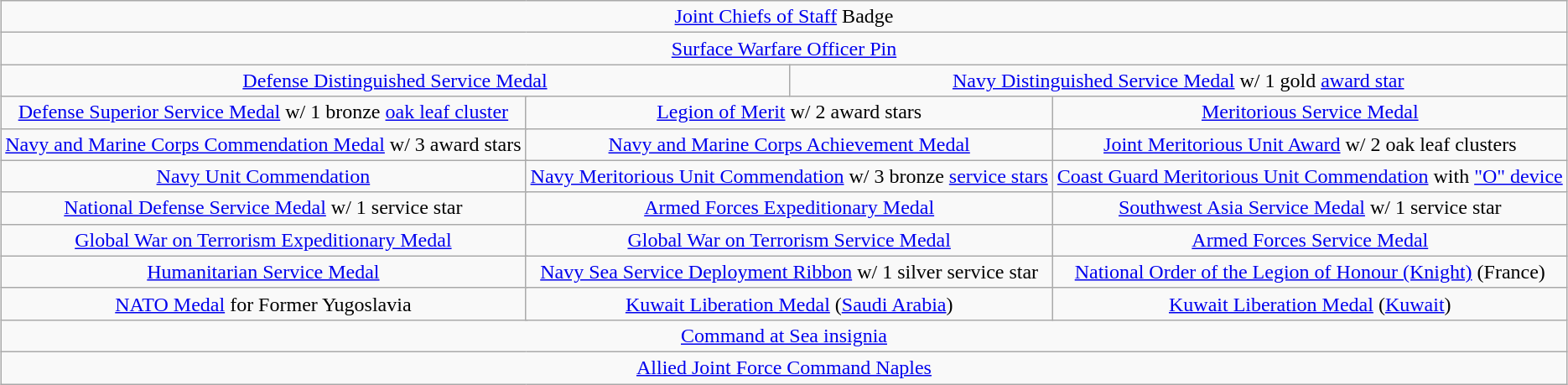<table class="wikitable" style="margin:1em auto; text-align:center;">
<tr>
<td colspan="6"><a href='#'>Joint Chiefs of Staff</a> Badge</td>
</tr>
<tr>
<td colspan="6"><a href='#'>Surface Warfare Officer Pin</a></td>
</tr>
<tr>
<td colspan="3"><a href='#'>Defense Distinguished Service Medal</a></td>
<td colspan="3"><a href='#'>Navy Distinguished Service Medal</a> w/ 1 gold <a href='#'>award star</a></td>
</tr>
<tr>
<td colspan="2"><a href='#'>Defense Superior Service Medal</a> w/ 1 bronze <a href='#'>oak leaf cluster</a></td>
<td colspan="2"><a href='#'>Legion of Merit</a> w/ 2 award stars</td>
<td colspan="2"><a href='#'>Meritorious Service Medal</a></td>
</tr>
<tr>
<td colspan="2"><a href='#'>Navy and Marine Corps Commendation Medal</a> w/ 3 award stars</td>
<td colspan="2"><a href='#'>Navy and Marine Corps Achievement Medal</a></td>
<td colspan="2"><a href='#'>Joint Meritorious Unit Award</a> w/ 2 oak leaf clusters</td>
</tr>
<tr>
<td colspan="2"><a href='#'>Navy Unit Commendation</a></td>
<td colspan="2"><a href='#'>Navy Meritorious Unit Commendation</a> w/ 3 bronze <a href='#'>service stars</a></td>
<td colspan="2"><a href='#'>Coast Guard Meritorious Unit Commendation</a> with <a href='#'>"O" device</a></td>
</tr>
<tr>
<td colspan="2"><a href='#'>National Defense Service Medal</a> w/ 1 service star</td>
<td colspan="2"><a href='#'>Armed Forces Expeditionary Medal</a></td>
<td colspan="2"><a href='#'>Southwest Asia Service Medal</a> w/ 1 service star</td>
</tr>
<tr>
<td colspan="2"><a href='#'>Global War on Terrorism Expeditionary Medal</a></td>
<td colspan="2"><a href='#'>Global War on Terrorism Service Medal</a></td>
<td colspan="2"><a href='#'>Armed Forces Service Medal</a></td>
</tr>
<tr>
<td colspan="2"><a href='#'>Humanitarian Service Medal</a></td>
<td colspan="2"><a href='#'>Navy Sea Service Deployment Ribbon</a> w/ 1 silver service star</td>
<td colspan="2"><a href='#'>National Order of the Legion of Honour (Knight)</a> (France)</td>
</tr>
<tr>
<td colspan="2"><a href='#'>NATO Medal</a> for Former Yugoslavia</td>
<td colspan="2"><a href='#'>Kuwait Liberation Medal</a> (<a href='#'>Saudi Arabia</a>)</td>
<td colspan="2"><a href='#'>Kuwait Liberation Medal</a> (<a href='#'>Kuwait</a>)</td>
</tr>
<tr>
<td colspan="6"><a href='#'>Command at Sea insignia</a></td>
</tr>
<tr>
<td colspan="6"><a href='#'>Allied Joint Force Command Naples</a></td>
</tr>
</table>
